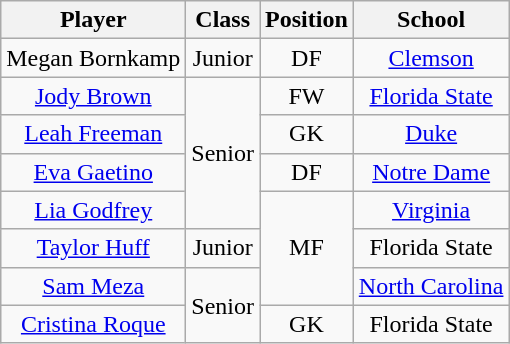<table class="wikitable sortable" style="text-align:center">
<tr>
<th>Player</th>
<th>Class</th>
<th>Position</th>
<th>School</th>
</tr>
<tr>
<td>Megan Bornkamp</td>
<td>Junior</td>
<td>DF</td>
<td><a href='#'>Clemson</a></td>
</tr>
<tr>
<td><a href='#'>Jody Brown</a></td>
<td rowspan=4>Senior</td>
<td>FW</td>
<td><a href='#'>Florida State</a></td>
</tr>
<tr>
<td><a href='#'>Leah Freeman</a></td>
<td>GK</td>
<td><a href='#'>Duke</a></td>
</tr>
<tr>
<td><a href='#'>Eva Gaetino</a></td>
<td>DF</td>
<td><a href='#'>Notre Dame</a></td>
</tr>
<tr>
<td><a href='#'>Lia Godfrey</a></td>
<td rowspan=3>MF</td>
<td><a href='#'>Virginia</a></td>
</tr>
<tr>
<td><a href='#'>Taylor Huff</a></td>
<td>Junior</td>
<td>Florida State</td>
</tr>
<tr>
<td><a href='#'>Sam Meza</a></td>
<td rowspan=2>Senior</td>
<td><a href='#'>North Carolina</a></td>
</tr>
<tr>
<td><a href='#'>Cristina Roque</a></td>
<td>GK</td>
<td>Florida State</td>
</tr>
</table>
